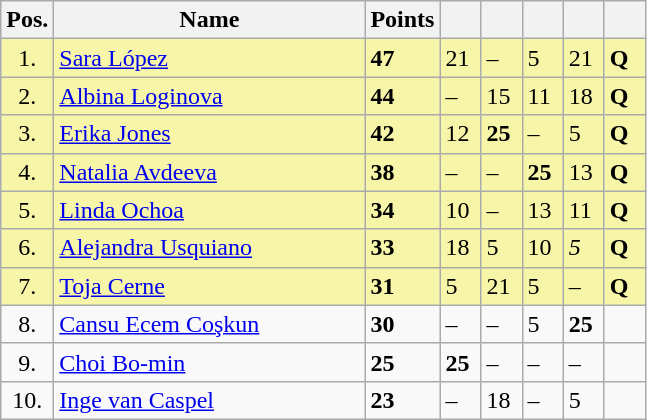<table class="wikitable">
<tr>
<th width=10px>Pos.</th>
<th width=200px>Name</th>
<th width=20px>Points</th>
<th width=20px></th>
<th width=20px></th>
<th width=20px></th>
<th width=20px></th>
<th width=20px></th>
</tr>
<tr style="background:#f7f6a8;">
<td align=center>1.</td>
<td> <a href='#'>Sara López</a></td>
<td><strong>47</strong></td>
<td>21</td>
<td>–</td>
<td>5</td>
<td>21</td>
<td><strong>Q</strong></td>
</tr>
<tr style="background:#f7f6a8;">
<td align=center>2.</td>
<td> <a href='#'>Albina Loginova</a></td>
<td><strong>44</strong></td>
<td>–</td>
<td>15</td>
<td>11</td>
<td>18</td>
<td><strong>Q</strong></td>
</tr>
<tr style="background:#f7f6a8;">
<td align=center>3.</td>
<td> <a href='#'>Erika Jones</a></td>
<td><strong>42</strong></td>
<td>12</td>
<td><strong>25</strong></td>
<td>–</td>
<td>5</td>
<td><strong>Q</strong></td>
</tr>
<tr style="background:#f7f6a8;">
<td align=center>4.</td>
<td> <a href='#'>Natalia Avdeeva</a></td>
<td><strong>38</strong></td>
<td>–</td>
<td>–</td>
<td><strong>25</strong></td>
<td>13</td>
<td><strong>Q</strong></td>
</tr>
<tr style="background:#f7f6a8;">
<td align=center>5.</td>
<td> <a href='#'>Linda Ochoa</a></td>
<td><strong>34</strong></td>
<td>10</td>
<td>–</td>
<td>13</td>
<td>11</td>
<td><strong>Q</strong></td>
</tr>
<tr style="background:#f7f6a8;">
<td align=center>6.</td>
<td> <a href='#'>Alejandra Usquiano</a></td>
<td><strong>33</strong></td>
<td>18</td>
<td>5</td>
<td>10</td>
<td><em>5</em></td>
<td><strong>Q</strong></td>
</tr>
<tr style="background:#f7f6a8;">
<td align=center>7.</td>
<td> <a href='#'>Toja Cerne</a></td>
<td><strong>31</strong></td>
<td>5</td>
<td>21</td>
<td>5</td>
<td>–</td>
<td><strong>Q</strong></td>
</tr>
<tr>
<td align=center>8.</td>
<td> <a href='#'>Cansu Ecem Coşkun</a></td>
<td><strong>30</strong></td>
<td>–</td>
<td>–</td>
<td>5</td>
<td><strong>25</strong></td>
<td></td>
</tr>
<tr>
<td align=center>9.</td>
<td> <a href='#'>Choi Bo-min</a></td>
<td><strong>25</strong></td>
<td><strong>25</strong></td>
<td>–</td>
<td>–</td>
<td>–</td>
<td></td>
</tr>
<tr>
<td align=center>10.</td>
<td> <a href='#'>Inge van Caspel</a></td>
<td><strong>23</strong></td>
<td>–</td>
<td>18</td>
<td>–</td>
<td>5</td>
<td></td>
</tr>
</table>
